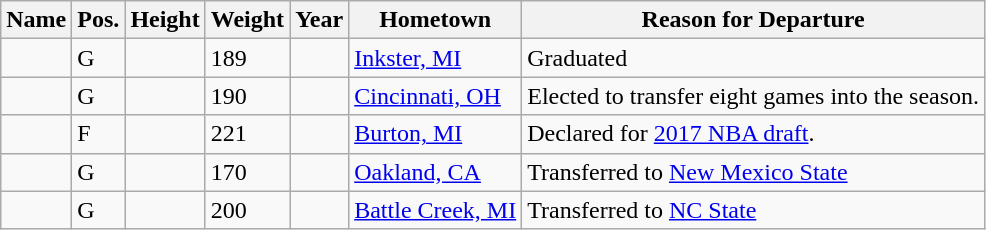<table class="wikitable sortable" style="font-size:100%;" border="1">
<tr>
<th>Name</th>
<th>Pos.</th>
<th>Height</th>
<th>Weight</th>
<th>Year</th>
<th>Hometown</th>
<th ! class="unsortable">Reason for Departure</th>
</tr>
<tr>
<td></td>
<td>G</td>
<td></td>
<td>189</td>
<td></td>
<td><a href='#'>Inkster, MI</a></td>
<td>Graduated</td>
</tr>
<tr>
<td></td>
<td>G</td>
<td></td>
<td>190</td>
<td></td>
<td><a href='#'>Cincinnati, OH</a></td>
<td>Elected to transfer eight games into the season.</td>
</tr>
<tr>
<td></td>
<td>F</td>
<td></td>
<td>221</td>
<td></td>
<td><a href='#'>Burton, MI</a></td>
<td>Declared for <a href='#'>2017 NBA draft</a>.</td>
</tr>
<tr>
<td></td>
<td>G</td>
<td></td>
<td>170</td>
<td></td>
<td><a href='#'>Oakland, CA</a></td>
<td>Transferred to <a href='#'>New Mexico State</a></td>
</tr>
<tr>
<td></td>
<td>G</td>
<td></td>
<td>200</td>
<td></td>
<td><a href='#'>Battle Creek, MI</a></td>
<td>Transferred to <a href='#'>NC State</a></td>
</tr>
</table>
